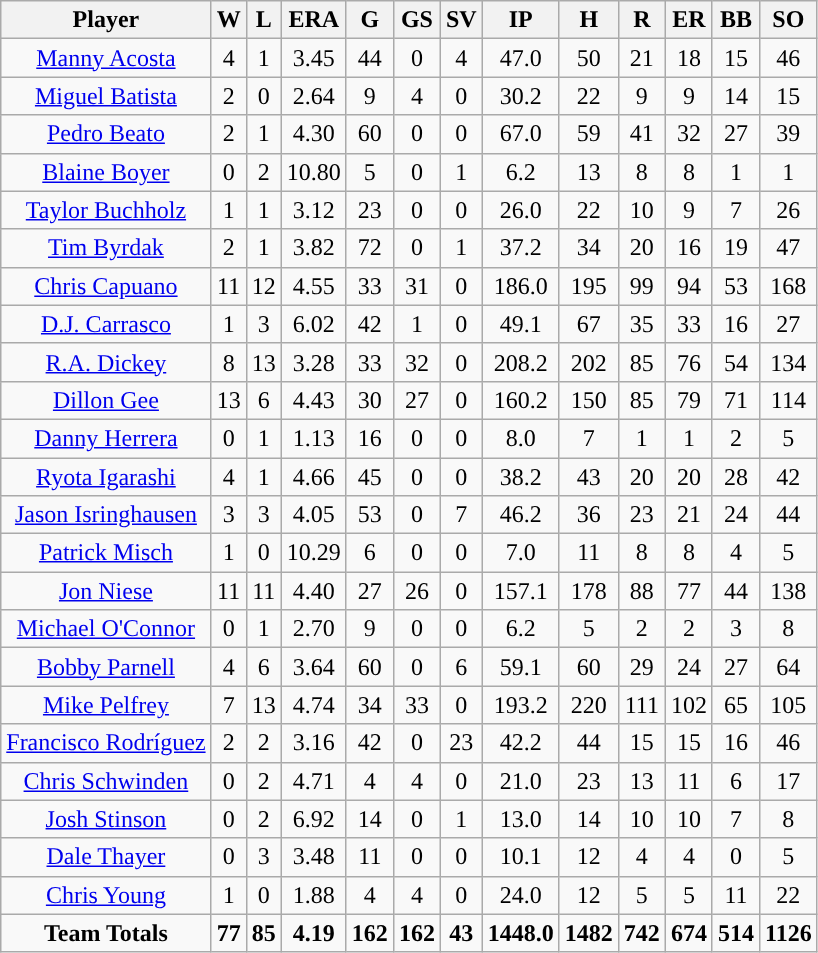<table class="wikitable sortable">
<tr>
<th>Player</th>
<th>W</th>
<th>L</th>
<th>ERA</th>
<th>G</th>
<th>GS</th>
<th>SV</th>
<th>IP</th>
<th>H</th>
<th>R</th>
<th>ER</th>
<th>BB</th>
<th>SO</th>
</tr>
<tr align=center>
<td><a href='#'>Manny Acosta</a></td>
<td>4</td>
<td>1</td>
<td>3.45</td>
<td>44</td>
<td>0</td>
<td>4</td>
<td>47.0</td>
<td>50</td>
<td>21</td>
<td>18</td>
<td>15</td>
<td>46</td>
</tr>
<tr align=center>
<td><a href='#'>Miguel Batista</a></td>
<td>2</td>
<td>0</td>
<td>2.64</td>
<td>9</td>
<td>4</td>
<td>0</td>
<td>30.2</td>
<td>22</td>
<td>9</td>
<td>9</td>
<td>14</td>
<td>15</td>
</tr>
<tr align=center>
<td><a href='#'>Pedro Beato</a></td>
<td>2</td>
<td>1</td>
<td>4.30</td>
<td>60</td>
<td>0</td>
<td>0</td>
<td>67.0</td>
<td>59</td>
<td>41</td>
<td>32</td>
<td>27</td>
<td>39</td>
</tr>
<tr align=center>
<td><a href='#'>Blaine Boyer</a></td>
<td>0</td>
<td>2</td>
<td>10.80</td>
<td>5</td>
<td>0</td>
<td>1</td>
<td>6.2</td>
<td>13</td>
<td>8</td>
<td>8</td>
<td>1</td>
<td>1</td>
</tr>
<tr align=center>
<td><a href='#'>Taylor Buchholz</a></td>
<td>1</td>
<td>1</td>
<td>3.12</td>
<td>23</td>
<td>0</td>
<td>0</td>
<td>26.0</td>
<td>22</td>
<td>10</td>
<td>9</td>
<td>7</td>
<td>26</td>
</tr>
<tr align=center>
<td><a href='#'>Tim Byrdak</a></td>
<td>2</td>
<td>1</td>
<td>3.82</td>
<td>72</td>
<td>0</td>
<td>1</td>
<td>37.2</td>
<td>34</td>
<td>20</td>
<td>16</td>
<td>19</td>
<td>47</td>
</tr>
<tr align=center>
<td><a href='#'>Chris Capuano</a></td>
<td>11</td>
<td>12</td>
<td>4.55</td>
<td>33</td>
<td>31</td>
<td>0</td>
<td>186.0</td>
<td>195</td>
<td>99</td>
<td>94</td>
<td>53</td>
<td>168</td>
</tr>
<tr align=center>
<td><a href='#'>D.J. Carrasco</a></td>
<td>1</td>
<td>3</td>
<td>6.02</td>
<td>42</td>
<td>1</td>
<td>0</td>
<td>49.1</td>
<td>67</td>
<td>35</td>
<td>33</td>
<td>16</td>
<td>27</td>
</tr>
<tr align=center>
<td><a href='#'>R.A. Dickey</a></td>
<td>8</td>
<td>13</td>
<td>3.28</td>
<td>33</td>
<td>32</td>
<td>0</td>
<td>208.2</td>
<td>202</td>
<td>85</td>
<td>76</td>
<td>54</td>
<td>134</td>
</tr>
<tr align=center>
<td><a href='#'>Dillon Gee</a></td>
<td>13</td>
<td>6</td>
<td>4.43</td>
<td>30</td>
<td>27</td>
<td>0</td>
<td>160.2</td>
<td>150</td>
<td>85</td>
<td>79</td>
<td>71</td>
<td>114</td>
</tr>
<tr align=center>
<td><a href='#'>Danny Herrera</a></td>
<td>0</td>
<td>1</td>
<td>1.13</td>
<td>16</td>
<td>0</td>
<td>0</td>
<td>8.0</td>
<td>7</td>
<td>1</td>
<td>1</td>
<td>2</td>
<td>5</td>
</tr>
<tr align=center>
<td><a href='#'>Ryota Igarashi</a></td>
<td>4</td>
<td>1</td>
<td>4.66</td>
<td>45</td>
<td>0</td>
<td>0</td>
<td>38.2</td>
<td>43</td>
<td>20</td>
<td>20</td>
<td>28</td>
<td>42</td>
</tr>
<tr align=center>
<td><a href='#'>Jason Isringhausen</a></td>
<td>3</td>
<td>3</td>
<td>4.05</td>
<td>53</td>
<td>0</td>
<td>7</td>
<td>46.2</td>
<td>36</td>
<td>23</td>
<td>21</td>
<td>24</td>
<td>44</td>
</tr>
<tr align=center>
<td><a href='#'>Patrick Misch</a></td>
<td>1</td>
<td>0</td>
<td>10.29</td>
<td>6</td>
<td>0</td>
<td>0</td>
<td>7.0</td>
<td>11</td>
<td>8</td>
<td>8</td>
<td>4</td>
<td>5</td>
</tr>
<tr align=center>
<td><a href='#'>Jon Niese</a></td>
<td>11</td>
<td>11</td>
<td>4.40</td>
<td>27</td>
<td>26</td>
<td>0</td>
<td>157.1</td>
<td>178</td>
<td>88</td>
<td>77</td>
<td>44</td>
<td>138</td>
</tr>
<tr align=center>
<td><a href='#'>Michael O'Connor</a></td>
<td>0</td>
<td>1</td>
<td>2.70</td>
<td>9</td>
<td>0</td>
<td>0</td>
<td>6.2</td>
<td>5</td>
<td>2</td>
<td>2</td>
<td>3</td>
<td>8</td>
</tr>
<tr align=center>
<td><a href='#'>Bobby Parnell</a></td>
<td>4</td>
<td>6</td>
<td>3.64</td>
<td>60</td>
<td>0</td>
<td>6</td>
<td>59.1</td>
<td>60</td>
<td>29</td>
<td>24</td>
<td>27</td>
<td>64</td>
</tr>
<tr align=center>
<td><a href='#'>Mike Pelfrey</a></td>
<td>7</td>
<td>13</td>
<td>4.74</td>
<td>34</td>
<td>33</td>
<td>0</td>
<td>193.2</td>
<td>220</td>
<td>111</td>
<td>102</td>
<td>65</td>
<td>105</td>
</tr>
<tr align=center>
<td><a href='#'>Francisco Rodríguez</a></td>
<td>2</td>
<td>2</td>
<td>3.16</td>
<td>42</td>
<td>0</td>
<td>23</td>
<td>42.2</td>
<td>44</td>
<td>15</td>
<td>15</td>
<td>16</td>
<td>46</td>
</tr>
<tr align=center>
<td><a href='#'>Chris Schwinden</a></td>
<td>0</td>
<td>2</td>
<td>4.71</td>
<td>4</td>
<td>4</td>
<td>0</td>
<td>21.0</td>
<td>23</td>
<td>13</td>
<td>11</td>
<td>6</td>
<td>17</td>
</tr>
<tr align=center>
<td><a href='#'>Josh Stinson</a></td>
<td>0</td>
<td>2</td>
<td>6.92</td>
<td>14</td>
<td>0</td>
<td>1</td>
<td>13.0</td>
<td>14</td>
<td>10</td>
<td>10</td>
<td>7</td>
<td>8</td>
</tr>
<tr align=center>
<td><a href='#'>Dale Thayer</a></td>
<td>0</td>
<td>3</td>
<td>3.48</td>
<td>11</td>
<td>0</td>
<td>0</td>
<td>10.1</td>
<td>12</td>
<td>4</td>
<td>4</td>
<td>0</td>
<td>5</td>
</tr>
<tr align=center>
<td><a href='#'>Chris Young</a></td>
<td>1</td>
<td>0</td>
<td>1.88</td>
<td>4</td>
<td>4</td>
<td>0</td>
<td>24.0</td>
<td>12</td>
<td>5</td>
<td>5</td>
<td>11</td>
<td>22</td>
</tr>
<tr align=center>
<td><strong>Team Totals</strong></td>
<td><strong>77</strong></td>
<td><strong>85</strong></td>
<td><strong>4.19</strong></td>
<td><strong>162</strong></td>
<td><strong>162</strong></td>
<td><strong>43</strong></td>
<td><strong>1448.0</strong></td>
<td><strong>1482</strong></td>
<td><strong>742</strong></td>
<td><strong>674</strong></td>
<td><strong>514</strong></td>
<td><strong>1126</strong></td>
</tr>
</table>
